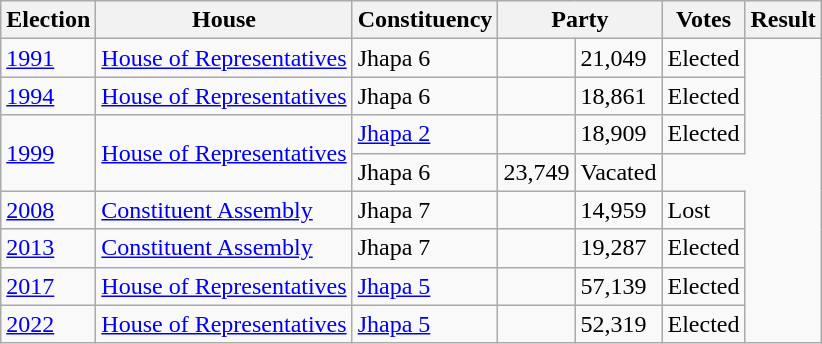<table class="wikitable">
<tr>
<th>Election</th>
<th>House</th>
<th>Constituency</th>
<th colspan="2">Party</th>
<th>Votes</th>
<th>Result</th>
</tr>
<tr>
<td><a href='#'>1991</a></td>
<td><a href='#'>House of Representatives</a></td>
<td>Jhapa 6</td>
<td></td>
<td>21,049</td>
<td> Elected</td>
</tr>
<tr>
<td><a href='#'>1994</a></td>
<td><a href='#'>House of Representatives</a></td>
<td>Jhapa 6</td>
<td></td>
<td>18,861</td>
<td> Elected</td>
</tr>
<tr>
<td rowspan="2"><a href='#'>1999</a></td>
<td rowspan="2"><a href='#'>House of Representatives</a></td>
<td><a href='#'>Jhapa 2</a></td>
<td></td>
<td>18,909</td>
<td> Elected</td>
</tr>
<tr>
<td>Jhapa 6</td>
<td>23,749</td>
<td> Vacated</td>
</tr>
<tr>
<td><a href='#'>2008</a></td>
<td><a href='#'>Constituent Assembly</a></td>
<td>Jhapa 7</td>
<td></td>
<td>14,959</td>
<td> Lost</td>
</tr>
<tr>
<td><a href='#'>2013</a></td>
<td><a href='#'>Constituent Assembly</a></td>
<td>Jhapa 7</td>
<td></td>
<td>19,287</td>
<td> Elected</td>
</tr>
<tr>
<td><a href='#'>2017</a></td>
<td><a href='#'>House of Representatives</a></td>
<td><a href='#'>Jhapa 5</a></td>
<td></td>
<td>57,139</td>
<td> Elected</td>
</tr>
<tr>
<td><a href='#'>2022</a></td>
<td><a href='#'>House of Representatives</a></td>
<td><a href='#'>Jhapa 5</a></td>
<td></td>
<td>52,319</td>
<td> Elected</td>
</tr>
</table>
